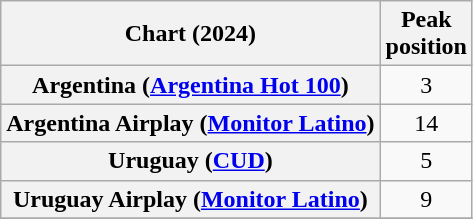<table class="wikitable sortable plainrowheaders" style="text-align:center">
<tr>
<th scope="col">Chart (2024)</th>
<th scope="col">Peak<br> position</th>
</tr>
<tr>
<th scope="row">Argentina (<a href='#'>Argentina Hot 100</a>)</th>
<td>3</td>
</tr>
<tr>
<th scope="row">Argentina Airplay (<a href='#'>Monitor Latino</a>)</th>
<td>14</td>
</tr>
<tr>
<th scope="row">Uruguay (<a href='#'>CUD</a>)</th>
<td>5</td>
</tr>
<tr>
<th scope="row">Uruguay Airplay (<a href='#'>Monitor Latino</a>)</th>
<td>9</td>
</tr>
<tr>
</tr>
</table>
